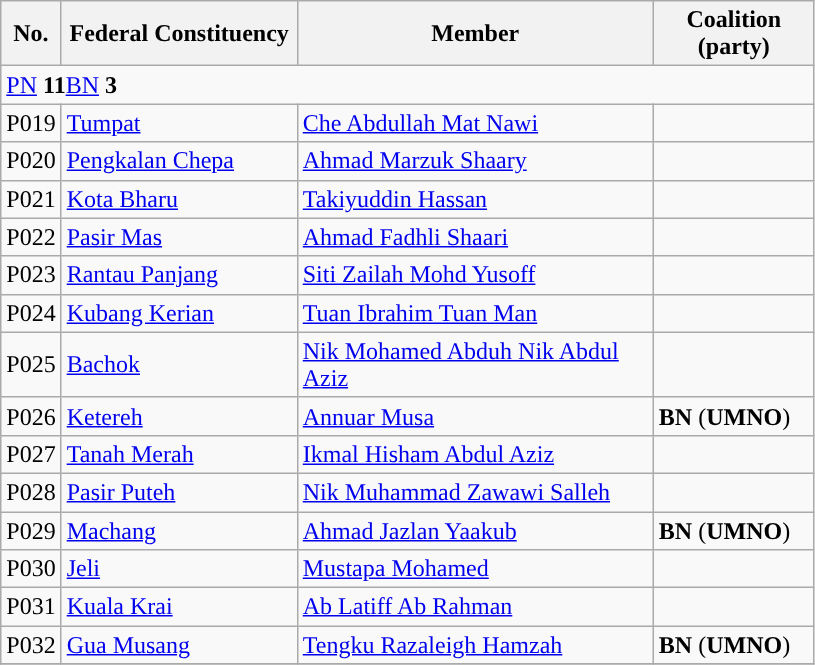<table class="wikitable sortable">
<tr>
<th style="width:30px;">No.</th>
<th style="width:150px;">Federal Constituency</th>
<th style="width:230px;">Member</th>
<th style="width:100px;">Coalition (party)</th>
</tr>
<tr>
<td colspan="4"><a href='#'>PN</a> <strong>11</strong><a href='#'>BN</a> <strong>3</strong></td>
</tr>
<tr>
<td>P019</td>
<td><a href='#'>Tumpat</a></td>
<td><a href='#'>Che Abdullah Mat Nawi</a></td>
<td></td>
</tr>
<tr>
<td>P020</td>
<td><a href='#'>Pengkalan Chepa</a></td>
<td><a href='#'>Ahmad Marzuk Shaary</a></td>
<td></td>
</tr>
<tr>
<td>P021</td>
<td><a href='#'>Kota Bharu</a></td>
<td><a href='#'>Takiyuddin Hassan</a></td>
<td></td>
</tr>
<tr>
<td>P022</td>
<td><a href='#'>Pasir Mas</a></td>
<td><a href='#'>Ahmad Fadhli Shaari</a></td>
<td></td>
</tr>
<tr>
<td>P023</td>
<td><a href='#'>Rantau Panjang</a></td>
<td><a href='#'>Siti Zailah Mohd Yusoff</a></td>
<td></td>
</tr>
<tr>
<td>P024</td>
<td><a href='#'>Kubang Kerian</a></td>
<td><a href='#'>Tuan Ibrahim Tuan Man</a></td>
<td></td>
</tr>
<tr>
<td>P025</td>
<td><a href='#'>Bachok</a></td>
<td><a href='#'>Nik Mohamed Abduh Nik Abdul Aziz</a></td>
<td></td>
</tr>
<tr>
<td>P026</td>
<td><a href='#'>Ketereh</a></td>
<td><a href='#'>Annuar Musa</a></td>
<td><strong>BN</strong> (<strong>UMNO</strong>)</td>
</tr>
<tr>
<td>P027</td>
<td><a href='#'>Tanah Merah</a></td>
<td><a href='#'>Ikmal Hisham Abdul Aziz</a></td>
<td></td>
</tr>
<tr>
<td>P028</td>
<td><a href='#'>Pasir Puteh</a></td>
<td><a href='#'>Nik Muhammad Zawawi Salleh</a></td>
<td></td>
</tr>
<tr>
<td>P029</td>
<td><a href='#'>Machang</a></td>
<td><a href='#'>Ahmad Jazlan Yaakub</a></td>
<td><strong>BN</strong> (<strong>UMNO</strong>)</td>
</tr>
<tr>
<td>P030</td>
<td><a href='#'>Jeli</a></td>
<td><a href='#'>Mustapa Mohamed</a></td>
<td></td>
</tr>
<tr>
<td>P031</td>
<td><a href='#'>Kuala Krai</a></td>
<td><a href='#'>Ab Latiff Ab Rahman</a></td>
<td></td>
</tr>
<tr>
<td>P032</td>
<td><a href='#'>Gua Musang</a></td>
<td><a href='#'>Tengku Razaleigh Hamzah</a></td>
<td><strong>BN</strong> (<strong>UMNO</strong>)</td>
</tr>
<tr>
</tr>
</table>
